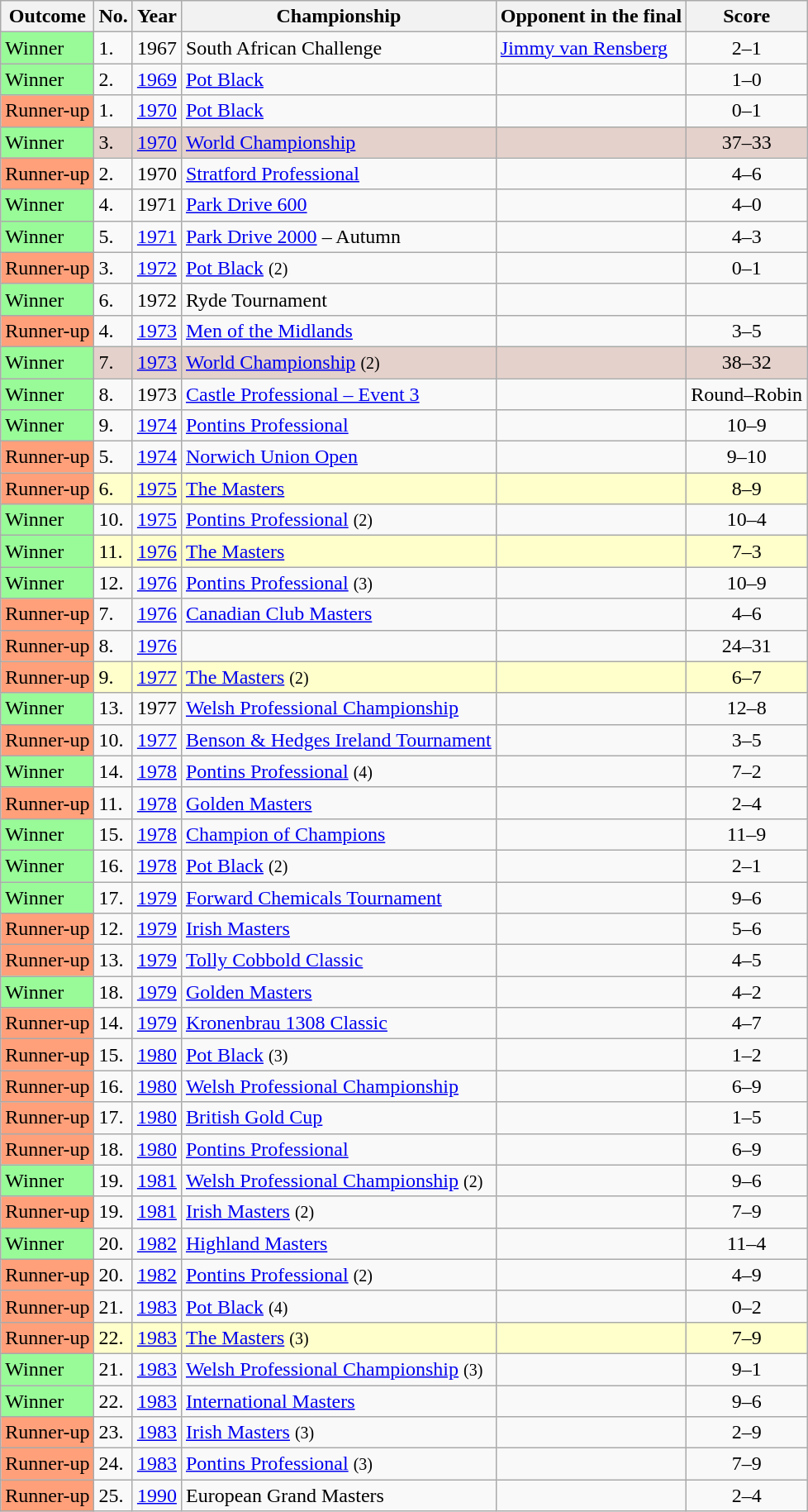<table class="wikitable sortable">
<tr>
<th scope="col">Outcome</th>
<th scope="col">No.</th>
<th scope="col">Year</th>
<th scope="col">Championship</th>
<th scope="col">Opponent in the final</th>
<th scope="col">Score</th>
</tr>
<tr>
<td style="background:#98FB98">Winner</td>
<td>1.</td>
<td>1967</td>
<td>South African Challenge</td>
<td> <a href='#'>Jimmy van Rensberg</a></td>
<td align="center">2–1</td>
</tr>
<tr>
<td style="background:#98FB98">Winner</td>
<td>2.</td>
<td><a href='#'>1969</a></td>
<td><a href='#'>Pot Black</a></td>
<td data-sort-value="Spencer, John"></td>
<td align="center">1–0</td>
</tr>
<tr>
<td style="background:#ffa07a;">Runner-up</td>
<td>1.</td>
<td><a href='#'>1970</a></td>
<td><a href='#'>Pot Black</a></td>
<td data-sort-value="Spencer, John"></td>
<td align="center">0–1</td>
</tr>
<tr bgcolor="#e5d1cb">
<td style="background:#98FB98">Winner</td>
<td>3.</td>
<td><a href='#'>1970</a></td>
<td><a href='#'>World Championship</a></td>
<td data-sort-value="Pulman, John"></td>
<td align="center">37–33</td>
</tr>
<tr>
<td style="background:#ffa07a;">Runner-up</td>
<td>2.</td>
<td>1970</td>
<td><a href='#'>Stratford Professional</a></td>
<td data-sort-value="Owen, Gary"></td>
<td align="center">4–6</td>
</tr>
<tr>
<td style="background:#98FB98">Winner</td>
<td>4.</td>
<td>1971</td>
<td><a href='#'>Park Drive 600</a></td>
<td data-sort-value="Spencer, John"></td>
<td align="center">4–0</td>
</tr>
<tr>
<td style="background:#98FB98">Winner</td>
<td>5.</td>
<td><a href='#'>1971</a></td>
<td><a href='#'>Park Drive 2000</a> – Autumn</td>
<td data-sort-value="Spencer, John"></td>
<td align="center">4–3</td>
</tr>
<tr>
<td style="background:#ffa07a;">Runner-up</td>
<td>3.</td>
<td><a href='#'>1972</a></td>
<td><a href='#'>Pot Black</a> <small>(2)</small></td>
<td data-sort-value="Charlton, Eddie"></td>
<td align="center">0–1</td>
</tr>
<tr>
<td style="background:#98FB98;">Winner</td>
<td>6.</td>
<td>1972</td>
<td>Ryde Tournament</td>
<td> </td>
<td align="center"></td>
</tr>
<tr>
<td style="background:#ffa07a;">Runner-up</td>
<td>4.</td>
<td><a href='#'>1973</a></td>
<td><a href='#'>Men of the Midlands</a></td>
<td data-sort-value="Higgins, Alex"></td>
<td align="center">3–5</td>
</tr>
<tr bgcolor="#e5d1cb">
<td style="background:#98FB98">Winner</td>
<td>7.</td>
<td><a href='#'>1973</a></td>
<td><a href='#'>World Championship</a> <small>(2)</small></td>
<td data-sort-value="Charlton, Eddie"></td>
<td align="center">38–32</td>
</tr>
<tr>
<td style="background:#98FB98">Winner</td>
<td>8.</td>
<td>1973</td>
<td><a href='#'>Castle Professional – Event 3</a></td>
<td data-sort-value="Pulman, John"></td>
<td align="center">Round–Robin</td>
</tr>
<tr>
<td style="background:#98FB98">Winner</td>
<td>9.</td>
<td><a href='#'>1974</a></td>
<td><a href='#'>Pontins Professional</a></td>
<td data-sort-value="Spencer, John"></td>
<td align="center">10–9</td>
</tr>
<tr>
<td style="background:#ffa07a;">Runner-up</td>
<td>5.</td>
<td><a href='#'>1974</a></td>
<td><a href='#'>Norwich Union Open</a></td>
<td data-sort-value="Spencer, John"></td>
<td align="center">9–10</td>
</tr>
<tr bgcolor="ffffcc">
<td style="background:#ffa07a;">Runner-up</td>
<td>6.</td>
<td><a href='#'>1975</a></td>
<td><a href='#'>The Masters</a></td>
<td data-sort-value="Spencer, John"></td>
<td align="center">8–9</td>
</tr>
<tr>
<td style="background:#98FB98">Winner</td>
<td>10.</td>
<td><a href='#'>1975</a></td>
<td><a href='#'>Pontins Professional</a> <small>(2)</small></td>
<td data-sort-value="Spencer, John"></td>
<td align="center">10–4</td>
</tr>
<tr bgcolor="ffffcc">
<td style="background:#98FB98">Winner</td>
<td>11.</td>
<td><a href='#'>1976</a></td>
<td><a href='#'>The Masters</a></td>
<td data-sort-value="Miles, Graham"></td>
<td align="center">7–3</td>
</tr>
<tr>
<td style="background:#98FB98">Winner</td>
<td>12.</td>
<td><a href='#'>1976</a></td>
<td><a href='#'>Pontins Professional</a> <small>(3)</small></td>
<td data-sort-value="Davis, Fred"></td>
<td align="center">10–9</td>
</tr>
<tr>
<td style="background:#ffa07a;">Runner-up</td>
<td>7.</td>
<td><a href='#'>1976</a></td>
<td><a href='#'>Canadian Club Masters</a></td>
<td data-sort-value="Higgins, Alex"></td>
<td align="center">4–6</td>
</tr>
<tr>
<td style="background:#ffa07a;">Runner-up</td>
<td>8.</td>
<td><a href='#'>1976</a></td>
<td></td>
<td data-sort-value="Charlton, Eddie"></td>
<td align="center">24–31</td>
</tr>
<tr bgcolor="ffffcc">
<td style="background:#ffa07a;">Runner-up</td>
<td>9.</td>
<td><a href='#'>1977</a></td>
<td><a href='#'>The Masters</a> <small>(2)</small></td>
<td data-sort-value="Mountjoy, Doug"></td>
<td align="center">6–7</td>
</tr>
<tr>
<td style="background:#98FB98">Winner</td>
<td>13.</td>
<td>1977</td>
<td><a href='#'>Welsh Professional Championship</a></td>
<td data-sort-value="Mountjoy, Doug"></td>
<td align="center">12–8</td>
</tr>
<tr>
<td style="background:#ffa07a;">Runner-up</td>
<td>10.</td>
<td><a href='#'>1977</a></td>
<td><a href='#'>Benson & Hedges Ireland Tournament</a></td>
<td data-sort-value="Higgins, Alex"></td>
<td align="center">3–5</td>
</tr>
<tr>
<td style="background:#98FB98">Winner</td>
<td>14.</td>
<td><a href='#'>1978</a></td>
<td><a href='#'>Pontins Professional</a> <small>(4)</small></td>
<td data-sort-value="Spencer, John"></td>
<td align="center">7–2</td>
</tr>
<tr>
<td style="background:#ffa07a;">Runner-up</td>
<td>11.</td>
<td><a href='#'>1978</a></td>
<td><a href='#'>Golden Masters</a></td>
<td data-sort-value="Mountjoy, Doug"></td>
<td align="center">2–4</td>
</tr>
<tr>
<td style="background:#98FB98">Winner</td>
<td>15.</td>
<td><a href='#'>1978</a></td>
<td><a href='#'>Champion of Champions</a></td>
<td data-sort-value="Higgins, Alex"></td>
<td align="center">11–9</td>
</tr>
<tr>
<td style="background:#98FB98">Winner</td>
<td>16.</td>
<td><a href='#'>1978</a></td>
<td><a href='#'>Pot Black</a> <small>(2)</small></td>
<td data-sort-value="Mountjoy, Doug"></td>
<td align="center">2–1</td>
</tr>
<tr>
<td style="background:#98FB98">Winner</td>
<td>17.</td>
<td><a href='#'>1979</a></td>
<td><a href='#'>Forward Chemicals Tournament</a></td>
<td data-sort-value="Spencer, John"></td>
<td align="center">9–6</td>
</tr>
<tr>
<td style="background:#ffa07a;">Runner-up</td>
<td>12.</td>
<td><a href='#'>1979</a></td>
<td><a href='#'>Irish Masters</a></td>
<td data-sort-value="Mountjoy, Doug"></td>
<td align="center">5–6</td>
</tr>
<tr>
<td style="background:#ffa07a;">Runner-up</td>
<td>13.</td>
<td><a href='#'>1979</a></td>
<td><a href='#'>Tolly Cobbold Classic</a></td>
<td data-sort-value="Higgins, Alex"></td>
<td align="center">4–5</td>
</tr>
<tr>
<td style="background:#98FB98">Winner</td>
<td>18.</td>
<td><a href='#'>1979</a></td>
<td><a href='#'>Golden Masters</a></td>
<td data-sort-value="Miles, Graham"></td>
<td align="center">4–2</td>
</tr>
<tr>
<td style="background:#ffa07a;">Runner-up</td>
<td>14.</td>
<td><a href='#'>1979</a></td>
<td><a href='#'>Kronenbrau 1308 Classic</a></td>
<td data-sort-value="Charlton, Eddie"></td>
<td align="center">4–7</td>
</tr>
<tr>
<td style="background:#ffa07a;">Runner-up</td>
<td>15.</td>
<td><a href='#'>1980</a></td>
<td><a href='#'>Pot Black</a> <small>(3)</small></td>
<td data-sort-value="Charlton, Eddie"></td>
<td align="center">1–2</td>
</tr>
<tr>
<td style="background:#ffa07a;">Runner-up</td>
<td>16.</td>
<td><a href='#'>1980</a></td>
<td><a href='#'>Welsh Professional Championship</a></td>
<td data-sort-value="Mountjoy, Doug"></td>
<td align="center">6–9</td>
</tr>
<tr>
<td style="background:#ffa07a;">Runner-up</td>
<td>17.</td>
<td><a href='#'>1980</a></td>
<td><a href='#'>British Gold Cup</a></td>
<td data-sort-value="Higgins, Alex"></td>
<td align="center">1–5</td>
</tr>
<tr>
<td style="background:#ffa07a;">Runner-up</td>
<td>18.</td>
<td><a href='#'>1980</a></td>
<td><a href='#'>Pontins Professional</a></td>
<td data-sort-value="Virgo, John"></td>
<td align="center">6–9</td>
</tr>
<tr>
<td style="background:#98FB98">Winner</td>
<td>19.</td>
<td><a href='#'>1981</a></td>
<td><a href='#'>Welsh Professional Championship</a> <small>(2)</small></td>
<td data-sort-value="Wilson, Cliff"></td>
<td align="center">9–6</td>
</tr>
<tr>
<td style="background:#ffa07a;">Runner-up</td>
<td>19.</td>
<td><a href='#'>1981</a></td>
<td><a href='#'>Irish Masters</a> <small>(2)</small></td>
<td data-sort-value="Griffiths, Terry"></td>
<td align="center">7–9</td>
</tr>
<tr>
<td style="background:#98FB98">Winner</td>
<td>20.</td>
<td><a href='#'>1982</a></td>
<td><a href='#'>Highland Masters</a></td>
<td data-sort-value="Spencer, John"></td>
<td align="center">11–4</td>
</tr>
<tr>
<td style="background:#ffa07a;">Runner-up</td>
<td>20.</td>
<td><a href='#'>1982</a></td>
<td><a href='#'>Pontins Professional</a> <small>(2)</small></td>
<td data-sort-value="Davis, Steve"></td>
<td align="center">4–9</td>
</tr>
<tr>
<td style="background:#ffa07a;">Runner-up</td>
<td>21.</td>
<td><a href='#'>1983</a></td>
<td><a href='#'>Pot Black</a> <small>(4)</small></td>
<td data-sort-value="Davis, Steve"></td>
<td align="center">0–2</td>
</tr>
<tr bgcolor="ffffcc">
<td style="background:#ffa07a;">Runner-up</td>
<td>22.</td>
<td><a href='#'>1983</a></td>
<td><a href='#'>The Masters</a> <small>(3)</small></td>
<td data-sort-value="Thorburn, Cliff"></td>
<td align="center">7–9</td>
</tr>
<tr>
<td style="background:#98FB98">Winner</td>
<td>21.</td>
<td><a href='#'>1983</a></td>
<td><a href='#'>Welsh Professional Championship</a> <small>(3)</small></td>
<td data-sort-value="Mountjoy, Doug"></td>
<td align="center">9–1</td>
</tr>
<tr>
<td style="background:#98FB98">Winner</td>
<td>22.</td>
<td><a href='#'>1983</a></td>
<td><a href='#'>International Masters</a></td>
<td data-sort-value="White, Jimmy"></td>
<td align="center">9–6</td>
</tr>
<tr>
<td style="background:#ffa07a;">Runner-up</td>
<td>23.</td>
<td><a href='#'>1983</a></td>
<td><a href='#'>Irish Masters</a> <small>(3)</small></td>
<td data-sort-value="Davis, Steve"></td>
<td align="center">2–9</td>
</tr>
<tr>
<td style="background:#ffa07a;">Runner-up</td>
<td>24.</td>
<td><a href='#'>1983</a></td>
<td><a href='#'>Pontins Professional</a> <small>(3)</small></td>
<td data-sort-value="Mountjoy, Doug"></td>
<td align="center">7–9</td>
</tr>
<tr>
<td style="background:#ffa07a;">Runner-up</td>
<td>25.</td>
<td><a href='#'>1990</a></td>
<td>European Grand Masters</td>
<td data-sort-value="Clark, Martin"></td>
<td align="center">2–4</td>
</tr>
</table>
